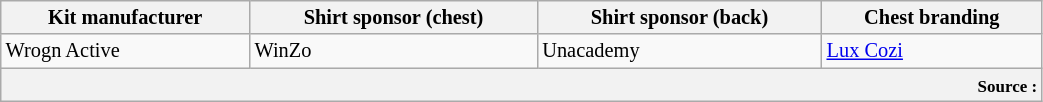<table class="wikitable"  style="font-size:85%; width:55%;">
<tr>
<th>Kit manufacturer</th>
<th>Shirt sponsor (chest)</th>
<th>Shirt sponsor (back)</th>
<th>Chest branding</th>
</tr>
<tr>
<td>Wrogn Active</td>
<td>WinZo</td>
<td>Unacademy</td>
<td><a href='#'>Lux Cozi</a></td>
</tr>
<tr>
<th colspan="4" style="text-align:right;"><small> Source :</small></th>
</tr>
</table>
